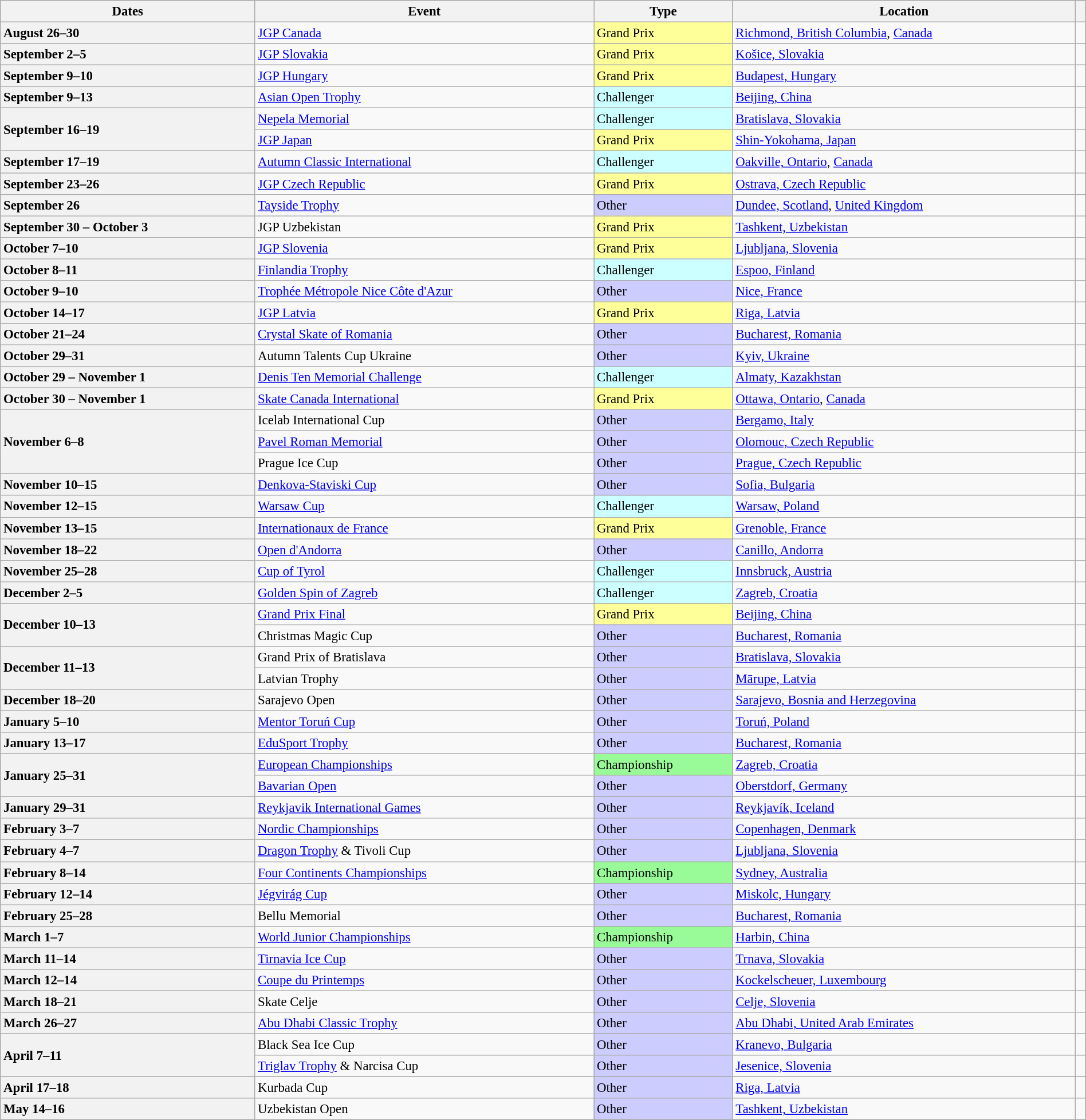<table class="wikitable sortable" style="text-align:left; font-size:95%; width:100%">
<tr>
<th scope="col">Dates</th>
<th scope="col">Event</th>
<th scope="col">Type</th>
<th scope="col" class="unsortable">Location</th>
<th scope="col" class="unsortable"></th>
</tr>
<tr>
<th scope="row" style="text-align:left">August 26–30</th>
<td><a href='#'>JGP Canada</a></td>
<td bgcolor="ffff99">Grand Prix</td>
<td><a href='#'>Richmond, British Columbia</a>, <a href='#'>Canada</a></td>
<td></td>
</tr>
<tr>
<th scope="row" style="text-align:left">September 2–5</th>
<td><a href='#'>JGP Slovakia</a></td>
<td bgcolor="ffff99">Grand Prix</td>
<td><a href='#'>Košice, Slovakia</a></td>
<td></td>
</tr>
<tr>
<th scope="row" style="text-align:left">September 9–10</th>
<td><a href='#'>JGP Hungary</a></td>
<td bgcolor="ffff99">Grand Prix</td>
<td><a href='#'>Budapest, Hungary</a></td>
<td></td>
</tr>
<tr>
<th scope="row" style="text-align:left">September 9–13</th>
<td><a href='#'>Asian Open Trophy</a></td>
<td bgcolor="ccffff">Challenger</td>
<td><a href='#'>Beijing, China</a></td>
<td></td>
</tr>
<tr>
<th scope="row" style="text-align:left" rowspan="2">September 16–19</th>
<td><a href='#'>Nepela Memorial</a></td>
<td bgcolor="ccffff">Challenger</td>
<td><a href='#'>Bratislava, Slovakia</a></td>
<td></td>
</tr>
<tr>
<td><a href='#'>JGP Japan</a></td>
<td bgcolor="ffff99">Grand Prix</td>
<td><a href='#'>Shin-Yokohama, Japan</a></td>
<td></td>
</tr>
<tr>
<th scope="row" style="text-align:left">September 17–19</th>
<td><a href='#'>Autumn Classic International</a></td>
<td bgcolor="ccffff">Challenger</td>
<td><a href='#'>Oakville, Ontario</a>, <a href='#'>Canada</a></td>
<td></td>
</tr>
<tr>
<th scope="row" style="text-align:left">September 23–26</th>
<td><a href='#'>JGP Czech Republic</a></td>
<td bgcolor="ffff99">Grand Prix</td>
<td><a href='#'>Ostrava, Czech Republic</a></td>
<td></td>
</tr>
<tr>
<th scope="row" style="text-align:left">September 26</th>
<td><a href='#'>Tayside Trophy</a></td>
<td bgcolor="ccccff">Other</td>
<td><a href='#'>Dundee, Scotland</a>, <a href='#'>United Kingdom</a></td>
<td></td>
</tr>
<tr>
<th scope="row" style="text-align:left">September 30 – October 3</th>
<td>JGP Uzbekistan</td>
<td bgcolor="ffff99">Grand Prix</td>
<td><a href='#'>Tashkent, Uzbekistan</a></td>
<td></td>
</tr>
<tr>
<th scope="row" style="text-align:left">October 7–10</th>
<td><a href='#'>JGP Slovenia</a></td>
<td bgcolor="ffff99">Grand Prix</td>
<td><a href='#'>Ljubljana, Slovenia</a></td>
<td></td>
</tr>
<tr>
<th scope="row" style="text-align:left">October 8–11</th>
<td><a href='#'>Finlandia Trophy</a></td>
<td bgcolor="ccffff">Challenger</td>
<td><a href='#'>Espoo, Finland</a></td>
<td></td>
</tr>
<tr>
<th scope="row" style="text-align:left">October 9–10</th>
<td><a href='#'>Trophée Métropole Nice Côte d'Azur</a></td>
<td bgcolor="ccccff">Other</td>
<td><a href='#'>Nice, France</a></td>
<td></td>
</tr>
<tr>
<th scope="row" style="text-align:left">October 14–17</th>
<td><a href='#'>JGP Latvia</a></td>
<td bgcolor="ffff99">Grand Prix</td>
<td><a href='#'>Riga, Latvia</a></td>
<td></td>
</tr>
<tr>
<th scope="row" style="text-align:left">October 21–24</th>
<td><a href='#'>Crystal Skate of Romania</a></td>
<td bgcolor="ccccff">Other</td>
<td><a href='#'>Bucharest, Romania</a></td>
<td></td>
</tr>
<tr>
<th scope="row" style="text-align:left">October 29–31</th>
<td>Autumn Talents Cup Ukraine</td>
<td bgcolor="ccccff">Other</td>
<td><a href='#'>Kyiv, Ukraine</a></td>
<td></td>
</tr>
<tr>
<th scope="row" style="text-align:left">October 29 – November 1</th>
<td><a href='#'>Denis Ten Memorial Challenge</a></td>
<td bgcolor="ccffff">Challenger</td>
<td><a href='#'>Almaty, Kazakhstan</a></td>
<td></td>
</tr>
<tr>
<th scope="row" style="text-align:left">October 30 – November 1</th>
<td><a href='#'>Skate Canada International</a></td>
<td bgcolor="ffff99">Grand Prix</td>
<td><a href='#'>Ottawa, Ontario</a>, <a href='#'>Canada</a></td>
<td></td>
</tr>
<tr>
<th scope="row" style="text-align:left" rowspan="3">November 6–8</th>
<td>Icelab International Cup</td>
<td bgcolor="ccccff">Other</td>
<td><a href='#'>Bergamo, Italy</a></td>
<td></td>
</tr>
<tr>
<td><a href='#'>Pavel Roman Memorial</a></td>
<td bgcolor="ccccff">Other</td>
<td><a href='#'>Olomouc, Czech Republic</a></td>
<td></td>
</tr>
<tr>
<td>Prague Ice Cup</td>
<td bgcolor="ccccff">Other</td>
<td><a href='#'>Prague, Czech Republic</a></td>
<td></td>
</tr>
<tr>
<th scope="row" style="text-align:left">November 10–15</th>
<td><a href='#'>Denkova-Staviski Cup</a></td>
<td bgcolor="ccccff">Other</td>
<td><a href='#'>Sofia, Bulgaria</a></td>
<td></td>
</tr>
<tr>
<th scope="row" style="text-align:left">November 12–15</th>
<td><a href='#'>Warsaw Cup</a></td>
<td bgcolor="ccffff">Challenger</td>
<td><a href='#'>Warsaw, Poland</a></td>
<td></td>
</tr>
<tr>
<th scope="row" style="text-align:left">November 13–15</th>
<td><a href='#'>Internationaux de France</a></td>
<td bgcolor="ffff99">Grand Prix</td>
<td><a href='#'>Grenoble, France</a></td>
<td></td>
</tr>
<tr>
<th scope="row" style="text-align:left">November 18–22</th>
<td><a href='#'>Open d'Andorra</a></td>
<td bgcolor="ccccff">Other</td>
<td><a href='#'>Canillo, Andorra</a></td>
<td></td>
</tr>
<tr>
<th scope="row" style="text-align:left">November 25–28</th>
<td><a href='#'>Cup of Tyrol</a></td>
<td bgcolor="ccffff">Challenger</td>
<td><a href='#'>Innsbruck, Austria</a></td>
<td></td>
</tr>
<tr>
<th scope="row" style="text-align:left">December 2–5</th>
<td><a href='#'>Golden Spin of Zagreb</a></td>
<td bgcolor="ccffff">Challenger</td>
<td><a href='#'>Zagreb, Croatia</a></td>
<td></td>
</tr>
<tr>
<th scope="row" style="text-align:left" rowspan="2">December 10–13</th>
<td><a href='#'>Grand Prix Final</a></td>
<td bgcolor="ffff99">Grand Prix</td>
<td><a href='#'>Beijing, China</a></td>
<td></td>
</tr>
<tr>
<td>Christmas Magic Cup</td>
<td bgcolor="ccccff">Other</td>
<td><a href='#'>Bucharest, Romania</a></td>
<td></td>
</tr>
<tr>
<th scope="row" style="text-align:left" rowspan="2">December 11–13</th>
<td>Grand Prix of Bratislava</td>
<td bgcolor="ccccff">Other</td>
<td><a href='#'>Bratislava, Slovakia</a></td>
<td></td>
</tr>
<tr>
<td>Latvian Trophy</td>
<td bgcolor="ccccff">Other</td>
<td><a href='#'>Mārupe, Latvia</a></td>
<td></td>
</tr>
<tr>
<th scope="row" style="text-align:left">December 18–20</th>
<td>Sarajevo Open</td>
<td bgcolor="ccccff">Other</td>
<td><a href='#'>Sarajevo, Bosnia and Herzegovina</a></td>
<td></td>
</tr>
<tr>
<th scope="row" style="text-align:left">January 5–10</th>
<td><a href='#'>Mentor Toruń Cup</a></td>
<td bgcolor="ccccff">Other</td>
<td><a href='#'>Toruń, Poland</a></td>
<td></td>
</tr>
<tr>
<th scope="row" style="text-align:left">January 13–17</th>
<td><a href='#'>EduSport Trophy</a></td>
<td bgcolor="ccccff">Other</td>
<td><a href='#'>Bucharest, Romania</a></td>
<td></td>
</tr>
<tr>
<th scope="row" style="text-align:left" rowspan="2">January 25–31</th>
<td><a href='#'>European Championships</a></td>
<td bgcolor="98fb98">Championship</td>
<td><a href='#'>Zagreb, Croatia</a></td>
<td></td>
</tr>
<tr>
<td><a href='#'>Bavarian Open</a></td>
<td bgcolor="ccccff">Other</td>
<td><a href='#'>Oberstdorf, Germany</a></td>
<td></td>
</tr>
<tr>
<th scope="row" style="text-align:left">January 29–31</th>
<td><a href='#'>Reykjavik International Games</a></td>
<td bgcolor="ccccff">Other</td>
<td><a href='#'>Reykjavík, Iceland</a></td>
<td></td>
</tr>
<tr>
<th scope="row" style="text-align:left">February 3–7</th>
<td><a href='#'>Nordic Championships</a></td>
<td bgcolor="ccccff">Other</td>
<td><a href='#'>Copenhagen, Denmark</a></td>
<td></td>
</tr>
<tr>
<th scope="row" style="text-align:left">February 4–7</th>
<td><a href='#'>Dragon Trophy</a> & Tivoli Cup</td>
<td bgcolor="ccccff">Other</td>
<td><a href='#'>Ljubljana, Slovenia</a></td>
<td></td>
</tr>
<tr>
<th scope="row" style="text-align:left">February 8–14</th>
<td><a href='#'>Four Continents Championships</a></td>
<td bgcolor="98fb98">Championship</td>
<td><a href='#'>Sydney, Australia</a></td>
<td></td>
</tr>
<tr>
<th scope="row" style="text-align:left">February 12–14</th>
<td><a href='#'>Jégvirág Cup</a></td>
<td bgcolor="ccccff">Other</td>
<td><a href='#'>Miskolc, Hungary</a></td>
<td></td>
</tr>
<tr>
<th scope="row" style="text-align:left">February 25–28</th>
<td>Bellu Memorial</td>
<td bgcolor="ccccff">Other</td>
<td><a href='#'>Bucharest, Romania</a></td>
<td></td>
</tr>
<tr>
<th scope="row" style="text-align:left">March 1–7</th>
<td><a href='#'>World Junior Championships</a></td>
<td bgcolor="98fb98">Championship</td>
<td><a href='#'>Harbin, China</a></td>
<td></td>
</tr>
<tr>
<th scope="row" style="text-align:left">March 11–14</th>
<td><a href='#'>Tirnavia Ice Cup</a></td>
<td bgcolor="ccccff">Other</td>
<td><a href='#'>Trnava, Slovakia</a></td>
<td></td>
</tr>
<tr>
<th scope="row" style="text-align:left">March 12–14</th>
<td><a href='#'>Coupe du Printemps</a></td>
<td bgcolor="ccccff">Other</td>
<td><a href='#'>Kockelscheuer, Luxembourg</a></td>
<td></td>
</tr>
<tr>
<th scope="row" style="text-align:left">March 18–21</th>
<td>Skate Celje</td>
<td bgcolor="ccccff">Other</td>
<td><a href='#'>Celje, Slovenia</a></td>
<td></td>
</tr>
<tr>
<th scope="row" style="text-align:left">March 26–27</th>
<td><a href='#'>Abu Dhabi Classic Trophy</a></td>
<td bgcolor="ccccff">Other</td>
<td><a href='#'>Abu Dhabi, United Arab Emirates</a></td>
<td></td>
</tr>
<tr>
<th scope="row" style="text-align:left" rowspan="2">April 7–11</th>
<td>Black Sea Ice Cup</td>
<td bgcolor="ccccff">Other</td>
<td><a href='#'>Kranevo, Bulgaria</a></td>
<td></td>
</tr>
<tr>
<td><a href='#'>Triglav Trophy</a> & Narcisa Cup</td>
<td bgcolor="ccccff">Other</td>
<td><a href='#'>Jesenice, Slovenia</a></td>
<td></td>
</tr>
<tr>
<th scope="row" style="text-align:left">April 17–18</th>
<td>Kurbada Cup</td>
<td bgcolor="ccccff">Other</td>
<td><a href='#'>Riga, Latvia</a></td>
<td></td>
</tr>
<tr>
<th scope="row" style="text-align:left">May 14–16</th>
<td>Uzbekistan Open</td>
<td bgcolor="ccccff">Other</td>
<td><a href='#'>Tashkent, Uzbekistan</a></td>
<td></td>
</tr>
</table>
